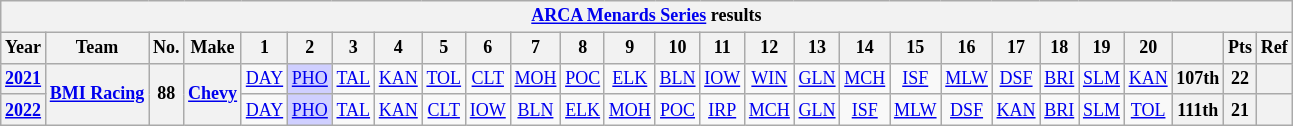<table class="wikitable" style="text-align:center; font-size:75%">
<tr>
<th colspan=27><a href='#'>ARCA Menards Series</a> results</th>
</tr>
<tr>
<th>Year</th>
<th>Team</th>
<th>No.</th>
<th>Make</th>
<th>1</th>
<th>2</th>
<th>3</th>
<th>4</th>
<th>5</th>
<th>6</th>
<th>7</th>
<th>8</th>
<th>9</th>
<th>10</th>
<th>11</th>
<th>12</th>
<th>13</th>
<th>14</th>
<th>15</th>
<th>16</th>
<th>17</th>
<th>18</th>
<th>19</th>
<th>20</th>
<th></th>
<th>Pts</th>
<th>Ref</th>
</tr>
<tr>
<th><a href='#'>2021</a></th>
<th rowspan=2><a href='#'>BMI Racing</a></th>
<th rowspan=2>88</th>
<th rowspan=2><a href='#'>Chevy</a></th>
<td><a href='#'>DAY</a></td>
<td style="background:#CFCFFF;"><a href='#'>PHO</a><br></td>
<td><a href='#'>TAL</a></td>
<td><a href='#'>KAN</a></td>
<td><a href='#'>TOL</a></td>
<td><a href='#'>CLT</a></td>
<td><a href='#'>MOH</a></td>
<td><a href='#'>POC</a></td>
<td><a href='#'>ELK</a></td>
<td><a href='#'>BLN</a></td>
<td><a href='#'>IOW</a></td>
<td><a href='#'>WIN</a></td>
<td><a href='#'>GLN</a></td>
<td><a href='#'>MCH</a></td>
<td><a href='#'>ISF</a></td>
<td><a href='#'>MLW</a></td>
<td><a href='#'>DSF</a></td>
<td><a href='#'>BRI</a></td>
<td><a href='#'>SLM</a></td>
<td><a href='#'>KAN</a></td>
<th>107th</th>
<th>22</th>
<th></th>
</tr>
<tr>
<th><a href='#'>2022</a></th>
<td><a href='#'>DAY</a></td>
<td style="background:#CFCFFF;"><a href='#'>PHO</a><br></td>
<td><a href='#'>TAL</a></td>
<td><a href='#'>KAN</a></td>
<td><a href='#'>CLT</a></td>
<td><a href='#'>IOW</a></td>
<td><a href='#'>BLN</a></td>
<td><a href='#'>ELK</a></td>
<td><a href='#'>MOH</a></td>
<td><a href='#'>POC</a></td>
<td><a href='#'>IRP</a></td>
<td><a href='#'>MCH</a></td>
<td><a href='#'>GLN</a></td>
<td><a href='#'>ISF</a></td>
<td><a href='#'>MLW</a></td>
<td><a href='#'>DSF</a></td>
<td><a href='#'>KAN</a></td>
<td><a href='#'>BRI</a></td>
<td><a href='#'>SLM</a></td>
<td><a href='#'>TOL</a></td>
<th>111th</th>
<th>21</th>
<th></th>
</tr>
</table>
